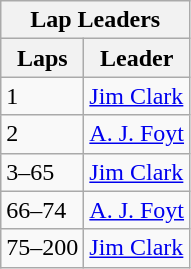<table class="wikitable">
<tr>
<th colspan=2>Lap Leaders</th>
</tr>
<tr>
<th>Laps</th>
<th>Leader</th>
</tr>
<tr>
<td>1</td>
<td><a href='#'>Jim Clark</a></td>
</tr>
<tr>
<td>2</td>
<td><a href='#'>A. J. Foyt</a></td>
</tr>
<tr>
<td>3–65</td>
<td><a href='#'>Jim Clark</a></td>
</tr>
<tr>
<td>66–74</td>
<td><a href='#'>A. J. Foyt</a></td>
</tr>
<tr>
<td>75–200</td>
<td><a href='#'>Jim Clark</a></td>
</tr>
</table>
